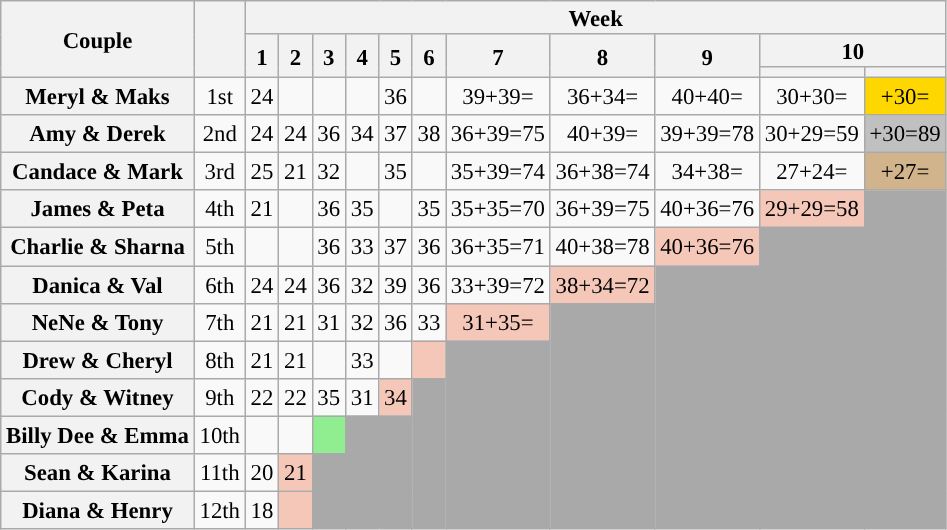<table class="wikitable sortable" style="text-align:center; font-size:95%">
<tr>
<th scope="col" rowspan="3" style="text-align:center; line-height:15px;">Couple</th>
<th scope="col" rowspan="3" style="text-align:center; line-height:15px;"></th>
<th colspan="11" style="text-align:center; line-height:15px;">Week</th>
</tr>
<tr>
<th scope="col" rowspan=2 style="line-height:15px;">1</th>
<th scope="col" rowspan=2 style="line-height:15px;">2</th>
<th scope="col" rowspan=2 style="line-height:15px;">3</th>
<th scope="col" rowspan=2 style="line-height:15px;">4</th>
<th scope="col" rowspan=2 style="line-height:15px;">5</th>
<th scope="col" rowspan=2 style="line-height:15px;">6</th>
<th scope="col" rowspan=2 style="line-height:15px;">7</th>
<th scope="col" rowspan=2 style="line-height:15px;">8</th>
<th scope="col" rowspan=2 style="line-height:15px;">9</th>
<th scope="col" colspan=2 style="line-height:15px;">10</th>
</tr>
<tr>
<th style="line-height:15px;"></th>
<th style="line-height:15px;"></th>
</tr>
<tr>
<th scope="row">Meryl & Maks</th>
<td>1st</td>
<td>24</td>
<td></td>
<td></td>
<td></td>
<td>36</td>
<td></td>
<td>39+39=</td>
<td>36+34=</td>
<td>40+40=</td>
<td>30+30=</td>
<td bgcolor=gold >+30=</td>
</tr>
<tr>
<th scope="row">Amy & Derek</th>
<td>2nd</td>
<td>24</td>
<td>24</td>
<td>36</td>
<td>34</td>
<td>37</td>
<td>38</td>
<td>36+39=75</td>
<td>40+39=</td>
<td>39+39=78</td>
<td>30+29=59</td>
<td bgcolor=silver >+30=89</td>
</tr>
<tr>
<th scope="row">Candace & Mark</th>
<td>3rd</td>
<td>25</td>
<td>21</td>
<td>32</td>
<td></td>
<td>35</td>
<td></td>
<td>35+39=74</td>
<td>36+38=74</td>
<td>34+38=</td>
<td>27+24=</td>
<td bgcolor=tan >+27=</td>
</tr>
<tr>
<th scope="row">James & Peta</th>
<td>4th</td>
<td>21</td>
<td></td>
<td>36</td>
<td>35</td>
<td></td>
<td>35</td>
<td>35+35=70</td>
<td>36+39=75</td>
<td>40+36=76</td>
<td bgcolor=f4c7b8 >29+29=58</td>
<td rowspan="9" style="background:darkgrey"></td>
</tr>
<tr>
<th scope="row">Charlie & Sharna</th>
<td>5th</td>
<td></td>
<td></td>
<td>36</td>
<td>33</td>
<td>37</td>
<td>36</td>
<td>36+35=71</td>
<td>40+38=78</td>
<td bgcolor=f4c7b8 >40+36=76</td>
<td rowspan="8" style="background:darkgrey"></td>
</tr>
<tr>
<th scope="row">Danica & Val</th>
<td>6th</td>
<td>24</td>
<td>24</td>
<td>36</td>
<td>32</td>
<td>39</td>
<td>36</td>
<td>33+39=72</td>
<td bgcolor=f4c7b8 >38+34=72</td>
<td rowspan="7" style="background:darkgrey"></td>
</tr>
<tr>
<th scope="row">NeNe & Tony</th>
<td>7th</td>
<td>21</td>
<td>21</td>
<td>31</td>
<td>32</td>
<td>36</td>
<td>33</td>
<td bgcolor=f4c7b8 >31+35=</td>
<td rowspan="6" style="background:darkgrey"></td>
</tr>
<tr>
<th scope="row">Drew & Cheryl</th>
<td>8th</td>
<td>21</td>
<td>21</td>
<td></td>
<td>33</td>
<td></td>
<td bgcolor=f4c7b8></td>
<td rowspan="5" style="background:darkgrey"></td>
</tr>
<tr>
<th scope="row">Cody & Witney</th>
<td>9th</td>
<td>22</td>
<td>22</td>
<td>35</td>
<td>31</td>
<td bgcolor=f4c7b8>34</td>
<td rowspan="4" style="background:darkgrey"></td>
</tr>
<tr>
<th scope="row">Billy Dee & Emma</th>
<td>10th</td>
<td></td>
<td></td>
<td style="background:lightgreen" ></td>
<td colspan="2" rowspan="3" style="background:darkgrey"></td>
</tr>
<tr>
<th scope="row">Sean & Karina</th>
<td>11th</td>
<td>20</td>
<td bgcolor=f4c7b8>21</td>
<td rowspan="2" style="background:darkgrey"></td>
</tr>
<tr>
<th scope="row">Diana & Henry</th>
<td>12th</td>
<td>18</td>
<td bgcolor=f4c7b8 ></td>
</tr>
</table>
